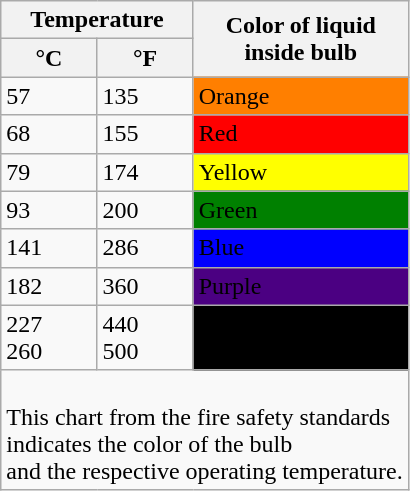<table class="wikitable floatright">
<tr>
<th colspan=2>Temperature</th>
<th rowspan=2>Color of liquid<br>inside bulb</th>
</tr>
<tr>
<th>°C</th>
<th>°F</th>
</tr>
<tr>
<td>57</td>
<td>135</td>
<td bgcolor="#ff7f00"><span> Orange </span></td>
</tr>
<tr>
<td>68</td>
<td>155</td>
<td bgcolor="#ff0000"><span> Red </span></td>
</tr>
<tr>
<td>79</td>
<td>174</td>
<td bgcolor="#ffff00">Yellow</td>
</tr>
<tr>
<td>93</td>
<td>200</td>
<td bgcolor="#008000"><span> Green </span></td>
</tr>
<tr>
<td>141</td>
<td>286</td>
<td bgcolor="#0000ff"><span> Blue </span></td>
</tr>
<tr>
<td>182</td>
<td>360</td>
<td bgcolor="#4b0082"><span> Purple </span></td>
</tr>
<tr>
<td>227<br>260</td>
<td>440<br> 500</td>
<td bgcolor="#000000"><span> Black </span></td>
</tr>
<tr>
<td colspan=3><br>This chart from the fire safety standards<br> indicates the color of the bulb <br>and the respective operating temperature.</td>
</tr>
</table>
